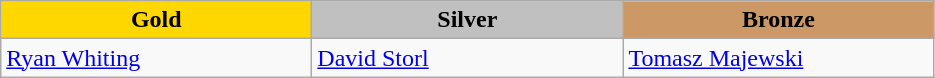<table class="wikitable" style="text-align:left">
<tr align="center">
<td width=200 bgcolor=gold><strong>Gold</strong></td>
<td width=200 bgcolor=silver><strong>Silver</strong></td>
<td width=200 bgcolor=CC9966><strong>Bronze</strong></td>
</tr>
<tr>
<td><a href='#'>Ryan Whiting</a><br><em></em></td>
<td><a href='#'>David Storl</a><br><em></em></td>
<td><a href='#'>Tomasz Majewski</a><br><em></em></td>
</tr>
</table>
